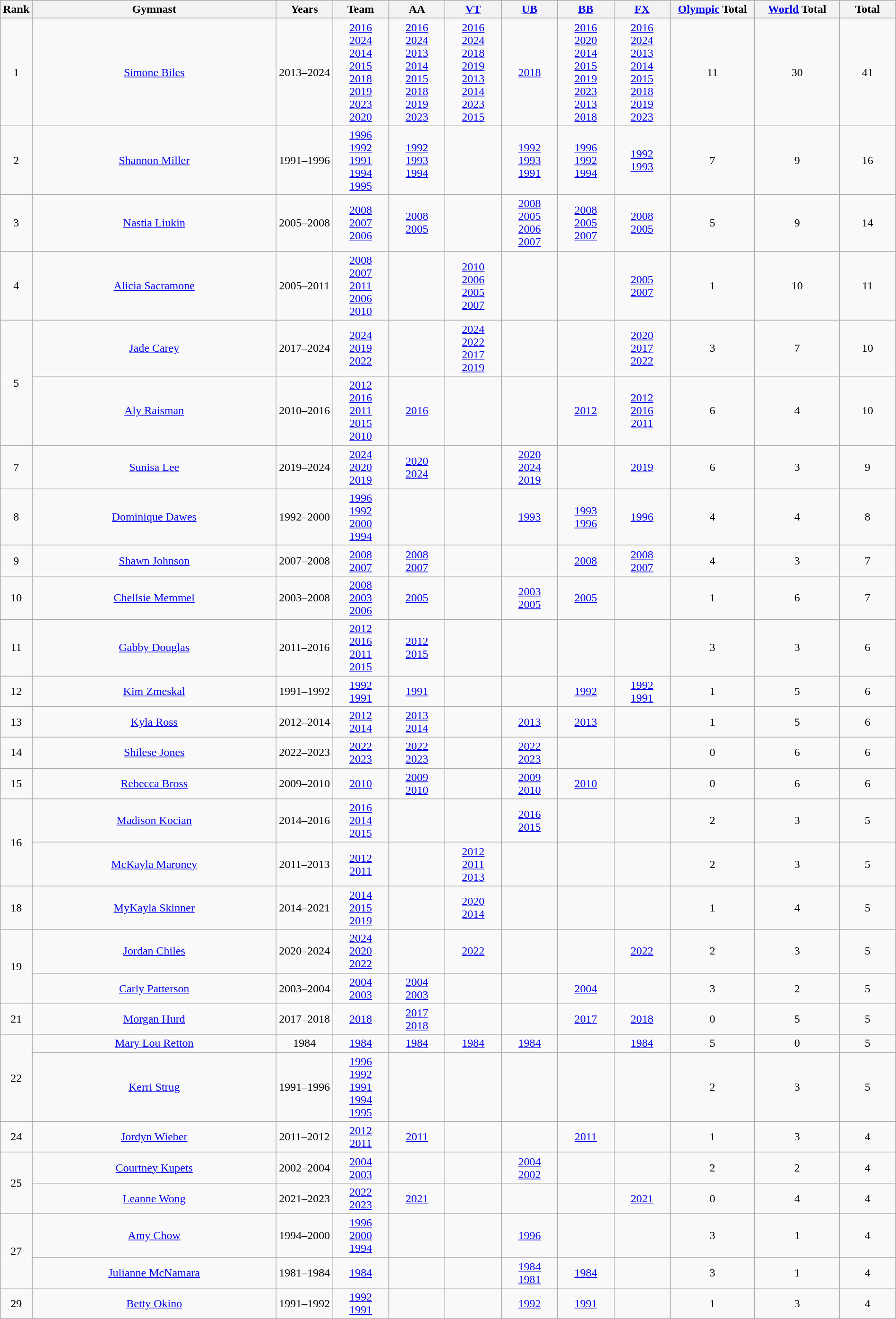<table class="wikitable sortable" width=100% style="text-align:center;">
<tr>
<th style="width:1.8em;">Rank</th>
<th class=unsortable>Gymnast</th>
<th style="width:4.5em;">Years</th>
<th style="width:4.5em;">Team</th>
<th style="width:4.5em;">AA</th>
<th style="width:4.5em;"><a href='#'>VT</a></th>
<th style="width:4.5em;"><a href='#'>UB</a></th>
<th style="width:4.5em;"><a href='#'>BB</a></th>
<th style="width:4.5em;"><a href='#'>FX</a></th>
<th style="width:7.0em;"><a href='#'>Olympic</a> Total</th>
<th style="width:7.0em;"><a href='#'>World</a> Total</th>
<th style="width:4.5em;">Total</th>
</tr>
<tr>
<td>1</td>
<td><a href='#'>Simone Biles</a></td>
<td>2013–2024</td>
<td> <a href='#'>2016</a><br> <a href='#'>2024</a><br> <a href='#'>2014</a><br> <a href='#'>2015</a><br> <a href='#'>2018</a><br> <a href='#'>2019</a><br> <a href='#'>2023</a><br> <a href='#'>2020</a></td>
<td> <a href='#'>2016</a><br> <a href='#'>2024</a><br> <a href='#'>2013</a><br> <a href='#'>2014</a><br> <a href='#'>2015</a><br> <a href='#'>2018</a><br> <a href='#'>2019</a><br> <a href='#'>2023</a></td>
<td> <a href='#'>2016</a><br>  <a href='#'>2024</a><br> <a href='#'>2018</a><br> <a href='#'>2019</a><br> <a href='#'>2013</a><br> <a href='#'>2014</a><br> <a href='#'>2023</a><br> <a href='#'>2015</a><br></td>
<td> <a href='#'>2018</a></td>
<td> <a href='#'>2016</a><br> <a href='#'>2020</a><br> <a href='#'>2014</a><br> <a href='#'>2015</a><br> <a href='#'>2019</a><br> <a href='#'>2023</a><br> <a href='#'>2013</a><br> <a href='#'>2018</a><br></td>
<td> <a href='#'>2016</a><br> <a href='#'>2024</a><br> <a href='#'>2013</a><br> <a href='#'>2014</a><br> <a href='#'>2015</a><br> <a href='#'>2018</a><br> <a href='#'>2019</a><br> <a href='#'>2023</a></td>
<td>11</td>
<td>30</td>
<td>41</td>
</tr>
<tr>
<td>2</td>
<td><a href='#'>Shannon Miller</a></td>
<td>1991–1996</td>
<td> <a href='#'>1996</a><br> <a href='#'>1992</a><br> <a href='#'>1991</a><br> <a href='#'>1994</a><br> <a href='#'>1995</a><br></td>
<td> <a href='#'>1992</a><br> <a href='#'>1993</a><br> <a href='#'>1994</a><br></td>
<td></td>
<td> <a href='#'>1992</a><br> <a href='#'>1993</a><br> <a href='#'>1991</a><br></td>
<td> <a href='#'>1996</a><br> <a href='#'>1992</a><br> <a href='#'>1994</a><br></td>
<td> <a href='#'>1992</a><br> <a href='#'>1993</a><br></td>
<td>7</td>
<td>9</td>
<td>16</td>
</tr>
<tr>
<td>3</td>
<td><a href='#'>Nastia Liukin</a></td>
<td>2005–2008</td>
<td> <a href='#'>2008</a><br> <a href='#'>2007</a><br> <a href='#'>2006</a><br></td>
<td> <a href='#'>2008</a><br> <a href='#'>2005</a><br></td>
<td></td>
<td> <a href='#'>2008</a><br> <a href='#'>2005</a><br> <a href='#'>2006</a><br> <a href='#'>2007</a><br></td>
<td> <a href='#'>2008</a><br> <a href='#'>2005</a><br> <a href='#'>2007</a><br></td>
<td> <a href='#'>2008</a><br> <a href='#'>2005</a><br></td>
<td>5</td>
<td>9</td>
<td>14</td>
</tr>
<tr>
<td>4</td>
<td><a href='#'>Alicia Sacramone</a></td>
<td>2005–2011</td>
<td> <a href='#'>2008</a><br> <a href='#'>2007</a><br> <a href='#'>2011</a><br> <a href='#'>2006</a><br> <a href='#'>2010</a><br></td>
<td></td>
<td> <a href='#'>2010</a><br> <a href='#'>2006</a><br> <a href='#'>2005</a><br> <a href='#'>2007</a><br></td>
<td></td>
<td></td>
<td> <a href='#'>2005</a><br> <a href='#'>2007</a><br></td>
<td>1</td>
<td>10</td>
<td>11</td>
</tr>
<tr>
<td rowspan="2">5</td>
<td><a href='#'>Jade Carey</a></td>
<td>2017–2024</td>
<td> <a href='#'>2024</a><br> <a href='#'>2019</a><br> <a href='#'>2022</a></td>
<td></td>
<td> <a href='#'>2024</a><br> <a href='#'>2022</a><br> <a href='#'>2017</a><br>  <a href='#'>2019</a></td>
<td></td>
<td></td>
<td> <a href='#'>2020</a><br> <a href='#'>2017</a><br> <a href='#'>2022</a></td>
<td>3</td>
<td>7</td>
<td>10</td>
</tr>
<tr>
<td><a href='#'>Aly Raisman</a></td>
<td>2010–2016</td>
<td> <a href='#'>2012</a><br> <a href='#'>2016</a><br> <a href='#'>2011</a><br> <a href='#'>2015</a><br> <a href='#'>2010</a><br></td>
<td> <a href='#'>2016</a><br></td>
<td></td>
<td></td>
<td> <a href='#'>2012</a><br></td>
<td> <a href='#'>2012</a><br> <a href='#'>2016</a><br> <a href='#'>2011</a><br></td>
<td>6</td>
<td>4</td>
<td>10</td>
</tr>
<tr>
<td>7</td>
<td><a href='#'>Sunisa Lee</a></td>
<td>2019–2024</td>
<td> <a href='#'>2024</a><br> <a href='#'>2020</a><br> <a href='#'>2019</a></td>
<td> <a href='#'>2020</a><br> <a href='#'>2024</a></td>
<td></td>
<td> <a href='#'>2020</a><br> <a href='#'>2024</a><br> <a href='#'>2019</a></td>
<td></td>
<td> <a href='#'>2019</a></td>
<td>6</td>
<td>3</td>
<td>9</td>
</tr>
<tr>
<td>8</td>
<td><a href='#'>Dominique Dawes</a></td>
<td>1992–2000</td>
<td> <a href='#'>1996</a><br> <a href='#'>1992</a><br> <a href='#'>2000</a><br> <a href='#'>1994</a><br></td>
<td></td>
<td></td>
<td> <a href='#'>1993</a></td>
<td> <a href='#'>1993</a><br> <a href='#'>1996</a><br></td>
<td> <a href='#'>1996</a><br></td>
<td>4</td>
<td>4</td>
<td>8</td>
</tr>
<tr>
<td>9</td>
<td><a href='#'>Shawn Johnson</a></td>
<td>2007–2008</td>
<td> <a href='#'>2008</a><br> <a href='#'>2007</a><br></td>
<td> <a href='#'>2008</a><br> <a href='#'>2007</a><br></td>
<td></td>
<td></td>
<td> <a href='#'>2008</a><br></td>
<td> <a href='#'>2008</a><br> <a href='#'>2007</a><br></td>
<td>4</td>
<td>3</td>
<td>7</td>
</tr>
<tr>
<td>10</td>
<td><a href='#'>Chellsie Memmel</a></td>
<td>2003–2008</td>
<td> <a href='#'>2008</a><br> <a href='#'>2003</a><br> <a href='#'>2006</a><br></td>
<td> <a href='#'>2005</a><br></td>
<td></td>
<td> <a href='#'>2003</a><br> <a href='#'>2005</a><br></td>
<td> <a href='#'>2005</a><br></td>
<td></td>
<td>1</td>
<td>6</td>
<td>7</td>
</tr>
<tr>
<td>11</td>
<td><a href='#'>Gabby Douglas</a></td>
<td>2011–2016</td>
<td> <a href='#'>2012</a><br> <a href='#'>2016</a><br> <a href='#'>2011</a><br> <a href='#'>2015</a><br></td>
<td> <a href='#'>2012</a><br> <a href='#'>2015</a><br></td>
<td></td>
<td></td>
<td></td>
<td></td>
<td>3</td>
<td>3</td>
<td>6</td>
</tr>
<tr>
<td>12</td>
<td><a href='#'>Kim Zmeskal</a></td>
<td>1991–1992</td>
<td> <a href='#'>1992</a><br> <a href='#'>1991</a><br></td>
<td> <a href='#'>1991</a><br></td>
<td></td>
<td></td>
<td> <a href='#'>1992</a><br></td>
<td> <a href='#'>1992</a><br> <a href='#'>1991</a></td>
<td>1</td>
<td>5</td>
<td>6</td>
</tr>
<tr>
<td>13</td>
<td><a href='#'>Kyla Ross</a></td>
<td>2012–2014</td>
<td> <a href='#'>2012</a><br> <a href='#'>2014</a><br></td>
<td> <a href='#'>2013</a><br> <a href='#'>2014</a><br></td>
<td></td>
<td> <a href='#'>2013</a><br></td>
<td> <a href='#'>2013</a><br></td>
<td></td>
<td>1</td>
<td>5</td>
<td>6</td>
</tr>
<tr>
<td>14</td>
<td><a href='#'>Shilese Jones</a></td>
<td>2022–2023</td>
<td> <a href='#'>2022</a><br> <a href='#'>2023</a></td>
<td> <a href='#'>2022</a><br> <a href='#'>2023</a></td>
<td></td>
<td> <a href='#'>2022</a><br> <a href='#'>2023</a></td>
<td></td>
<td></td>
<td>0</td>
<td>6</td>
<td>6</td>
</tr>
<tr>
<td>15</td>
<td><a href='#'>Rebecca Bross</a></td>
<td>2009–2010</td>
<td> <a href='#'>2010</a><br></td>
<td> <a href='#'>2009</a><br> <a href='#'>2010</a><br></td>
<td></td>
<td> <a href='#'>2009</a><br> <a href='#'>2010</a><br></td>
<td> <a href='#'>2010</a><br></td>
<td></td>
<td>0</td>
<td>6</td>
<td>6</td>
</tr>
<tr>
<td rowspan="2">16</td>
<td><a href='#'>Madison Kocian</a></td>
<td>2014–2016</td>
<td> <a href='#'>2016</a><br> <a href='#'>2014</a><br> <a href='#'>2015</a><br></td>
<td></td>
<td></td>
<td> <a href='#'>2016</a><br> <a href='#'>2015</a><br></td>
<td></td>
<td></td>
<td>2</td>
<td>3</td>
<td>5</td>
</tr>
<tr>
<td><a href='#'>McKayla Maroney</a></td>
<td>2011–2013</td>
<td> <a href='#'>2012</a><br> <a href='#'>2011</a><br></td>
<td></td>
<td> <a href='#'>2012</a><br> <a href='#'>2011</a><br> <a href='#'>2013</a><br></td>
<td></td>
<td></td>
<td></td>
<td>2</td>
<td>3</td>
<td>5</td>
</tr>
<tr>
<td>18</td>
<td><a href='#'>MyKayla Skinner</a></td>
<td>2014–2021</td>
<td> <a href='#'>2014</a><br> <a href='#'>2015</a><br> <a href='#'>2019</a></td>
<td></td>
<td> <a href='#'>2020</a><br> <a href='#'>2014</a></td>
<td></td>
<td></td>
<td></td>
<td>1</td>
<td>4</td>
<td>5</td>
</tr>
<tr>
<td rowspan="2">19</td>
<td><a href='#'>Jordan Chiles</a></td>
<td>2020–2024</td>
<td> <a href='#'>2024</a><br> <a href='#'>2020</a><br> <a href='#'>2022</a></td>
<td></td>
<td> <a href='#'>2022</a></td>
<td></td>
<td></td>
<td> <a href='#'>2022</a></td>
<td>2</td>
<td>3</td>
<td>5</td>
</tr>
<tr>
<td><a href='#'>Carly Patterson</a></td>
<td>2003–2004</td>
<td> <a href='#'>2004</a><br> <a href='#'>2003</a><br></td>
<td> <a href='#'>2004</a><br> <a href='#'>2003</a><br></td>
<td></td>
<td></td>
<td> <a href='#'>2004</a><br></td>
<td></td>
<td>3</td>
<td>2</td>
<td>5</td>
</tr>
<tr>
<td>21</td>
<td><a href='#'>Morgan Hurd</a></td>
<td>2017–2018</td>
<td> <a href='#'>2018</a><br></td>
<td> <a href='#'>2017</a><br> <a href='#'>2018</a><br></td>
<td></td>
<td></td>
<td> <a href='#'>2017</a><br></td>
<td> <a href='#'>2018</a><br></td>
<td>0</td>
<td>5</td>
<td>5</td>
</tr>
<tr>
<td rowspan="2">22</td>
<td><a href='#'>Mary Lou Retton</a></td>
<td>1984</td>
<td> <a href='#'>1984</a><br></td>
<td> <a href='#'>1984</a><br></td>
<td> <a href='#'>1984</a><br></td>
<td> <a href='#'>1984</a><br></td>
<td></td>
<td> <a href='#'>1984</a><br></td>
<td>5</td>
<td>0</td>
<td>5</td>
</tr>
<tr>
<td><a href='#'>Kerri Strug</a></td>
<td>1991–1996</td>
<td> <a href='#'>1996</a><br> <a href='#'>1992</a><br> <a href='#'>1991</a><br> <a href='#'>1994</a><br> <a href='#'>1995</a><br></td>
<td></td>
<td></td>
<td></td>
<td></td>
<td></td>
<td>2</td>
<td>3</td>
<td>5</td>
</tr>
<tr>
<td>24</td>
<td><a href='#'>Jordyn Wieber</a></td>
<td>2011–2012</td>
<td> <a href='#'>2012</a><br> <a href='#'>2011</a><br></td>
<td> <a href='#'>2011</a><br></td>
<td></td>
<td></td>
<td> <a href='#'>2011</a><br></td>
<td></td>
<td>1</td>
<td>3</td>
<td>4</td>
</tr>
<tr>
<td rowspan="2">25</td>
<td><a href='#'>Courtney Kupets</a></td>
<td>2002–2004</td>
<td> <a href='#'>2004</a><br> <a href='#'>2003</a><br></td>
<td></td>
<td></td>
<td> <a href='#'>2004</a><br> <a href='#'>2002</a><br></td>
<td></td>
<td></td>
<td>2</td>
<td>2</td>
<td>4</td>
</tr>
<tr>
<td><a href='#'>Leanne Wong</a></td>
<td>2021–2023</td>
<td> <a href='#'>2022</a><br> <a href='#'>2023</a></td>
<td> <a href='#'>2021</a></td>
<td></td>
<td></td>
<td></td>
<td> <a href='#'>2021</a></td>
<td>0</td>
<td>4</td>
<td>4</td>
</tr>
<tr>
<td rowspan="2">27</td>
<td><a href='#'>Amy Chow</a></td>
<td>1994–2000</td>
<td> <a href='#'>1996</a><br> <a href='#'>2000</a><br> <a href='#'>1994</a><br></td>
<td></td>
<td></td>
<td> <a href='#'>1996</a><br></td>
<td></td>
<td></td>
<td>3</td>
<td>1</td>
<td>4</td>
</tr>
<tr>
<td><a href='#'>Julianne McNamara</a></td>
<td>1981–1984</td>
<td> <a href='#'>1984</a></td>
<td></td>
<td></td>
<td> <a href='#'>1984</a><br> <a href='#'>1981</a></td>
<td> <a href='#'>1984</a></td>
<td></td>
<td>3</td>
<td>1</td>
<td>4</td>
</tr>
<tr>
<td>29</td>
<td><a href='#'>Betty Okino</a></td>
<td>1991–1992</td>
<td> <a href='#'>1992</a><br> <a href='#'>1991</a></td>
<td></td>
<td></td>
<td> <a href='#'>1992</a></td>
<td> <a href='#'>1991</a></td>
<td></td>
<td>1</td>
<td>3</td>
<td>4</td>
</tr>
</table>
